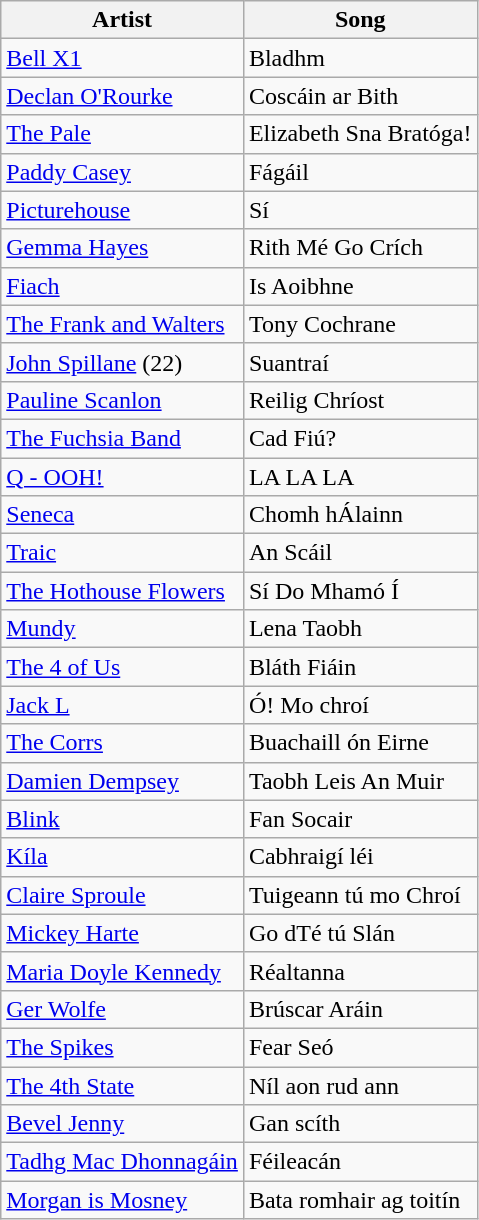<table class="wikitable">
<tr>
<th>Artist</th>
<th>Song</th>
</tr>
<tr>
<td><a href='#'>Bell X1</a></td>
<td>Bladhm</td>
</tr>
<tr>
<td><a href='#'>Declan O'Rourke</a></td>
<td>Coscáin ar Bith</td>
</tr>
<tr>
<td><a href='#'>The Pale</a></td>
<td>Elizabeth Sna Bratóga!</td>
</tr>
<tr>
<td><a href='#'>Paddy Casey</a></td>
<td>Fágáil</td>
</tr>
<tr>
<td><a href='#'>Picturehouse</a></td>
<td>Sí</td>
</tr>
<tr>
<td><a href='#'>Gemma Hayes</a></td>
<td>Rith Mé Go Crích</td>
</tr>
<tr>
<td><a href='#'>Fiach</a></td>
<td>Is Aoibhne</td>
</tr>
<tr>
<td><a href='#'>The Frank and Walters</a></td>
<td>Tony Cochrane</td>
</tr>
<tr>
<td><a href='#'>John Spillane</a> (22)</td>
<td>Suantraí</td>
</tr>
<tr>
<td><a href='#'>Pauline Scanlon</a></td>
<td>Reilig Chríost</td>
</tr>
<tr>
<td><a href='#'>The Fuchsia Band</a></td>
<td>Cad Fiú?</td>
</tr>
<tr>
<td><a href='#'>Q - OOH!</a></td>
<td>LA LA LA</td>
</tr>
<tr>
<td><a href='#'>Seneca</a></td>
<td>Chomh hÁlainn</td>
</tr>
<tr>
<td><a href='#'>Traic</a></td>
<td>An Scáil</td>
</tr>
<tr>
<td><a href='#'>The Hothouse Flowers</a></td>
<td>Sí Do Mhamó Í</td>
</tr>
<tr>
<td><a href='#'>Mundy</a></td>
<td>Lena Taobh</td>
</tr>
<tr>
<td><a href='#'>The 4 of Us</a></td>
<td>Bláth Fiáin</td>
</tr>
<tr>
<td><a href='#'>Jack L</a></td>
<td>Ó! Mo chroí</td>
</tr>
<tr>
<td><a href='#'>The Corrs</a></td>
<td>Buachaill ón Eirne</td>
</tr>
<tr>
<td><a href='#'>Damien Dempsey</a></td>
<td>Taobh Leis An Muir</td>
</tr>
<tr>
<td><a href='#'>Blink</a></td>
<td>Fan Socair</td>
</tr>
<tr>
<td><a href='#'>Kíla</a></td>
<td>Cabhraigí léi</td>
</tr>
<tr>
<td><a href='#'>Claire Sproule</a></td>
<td>Tuigeann tú mo Chroí</td>
</tr>
<tr>
<td><a href='#'>Mickey Harte</a></td>
<td>Go dTé tú Slán</td>
</tr>
<tr>
<td><a href='#'>Maria Doyle Kennedy</a></td>
<td>Réaltanna</td>
</tr>
<tr>
<td><a href='#'>Ger Wolfe</a></td>
<td>Brúscar Aráin</td>
</tr>
<tr>
<td><a href='#'>The Spikes</a></td>
<td>Fear Seó</td>
</tr>
<tr>
<td><a href='#'>The 4th State</a></td>
<td>Níl aon rud ann</td>
</tr>
<tr>
<td><a href='#'>Bevel Jenny</a></td>
<td>Gan scíth</td>
</tr>
<tr>
<td><a href='#'>Tadhg Mac Dhonnagáin</a></td>
<td>Féileacán</td>
</tr>
<tr>
<td><a href='#'>Morgan is Mosney</a></td>
<td>Bata romhair ag toitín</td>
</tr>
</table>
